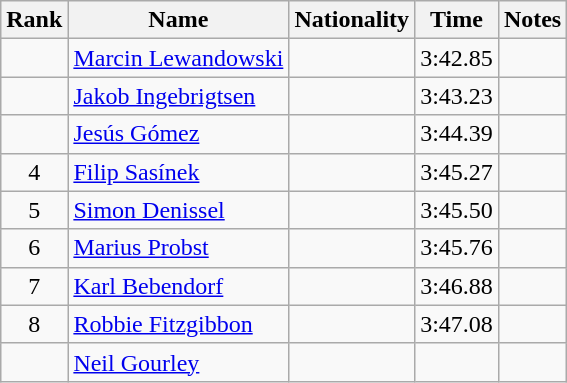<table class="wikitable sortable" style="text-align:center">
<tr>
<th>Rank</th>
<th>Name</th>
<th>Nationality</th>
<th>Time</th>
<th>Notes</th>
</tr>
<tr>
<td></td>
<td align="left"><a href='#'>Marcin Lewandowski</a></td>
<td align=left></td>
<td>3:42.85</td>
<td></td>
</tr>
<tr>
<td></td>
<td align="left"><a href='#'>Jakob Ingebrigtsen</a></td>
<td align=left></td>
<td>3:43.23</td>
<td></td>
</tr>
<tr>
<td></td>
<td align="left"><a href='#'>Jesús Gómez</a></td>
<td align=left></td>
<td>3:44.39</td>
<td></td>
</tr>
<tr>
<td>4</td>
<td align="left"><a href='#'>Filip Sasínek</a></td>
<td align=left></td>
<td>3:45.27</td>
<td></td>
</tr>
<tr>
<td>5</td>
<td align="left"><a href='#'>Simon Denissel</a></td>
<td align=left></td>
<td>3:45.50</td>
<td></td>
</tr>
<tr>
<td>6</td>
<td align="left"><a href='#'>Marius Probst</a></td>
<td align=left></td>
<td>3:45.76</td>
<td></td>
</tr>
<tr>
<td>7</td>
<td align="left"><a href='#'>Karl Bebendorf</a></td>
<td align=left></td>
<td>3:46.88</td>
<td></td>
</tr>
<tr>
<td>8</td>
<td align="left"><a href='#'>Robbie Fitzgibbon</a></td>
<td align=left></td>
<td>3:47.08</td>
<td></td>
</tr>
<tr>
<td></td>
<td align="left"><a href='#'>Neil Gourley</a></td>
<td align=left></td>
<td></td>
<td></td>
</tr>
</table>
